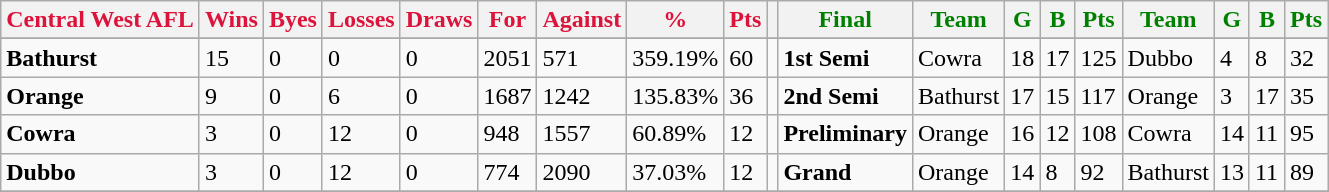<table class="wikitable">
<tr>
<th style="color:crimson">Central West AFL</th>
<th style="color:crimson">Wins</th>
<th style="color:crimson">Byes</th>
<th style="color:crimson">Losses</th>
<th style="color:crimson">Draws</th>
<th style="color:crimson">For</th>
<th style="color:crimson">Against</th>
<th style="color:crimson">%</th>
<th style="color:crimson">Pts</th>
<th></th>
<th style="color:green">Final</th>
<th style="color:green">Team</th>
<th style="color:green">G</th>
<th style="color:green">B</th>
<th style="color:green">Pts</th>
<th style="color:green">Team</th>
<th style="color:green">G</th>
<th style="color:green">B</th>
<th style="color:green">Pts</th>
</tr>
<tr>
</tr>
<tr>
</tr>
<tr>
<td><strong>	Bathurst	</strong></td>
<td>15</td>
<td>0</td>
<td>0</td>
<td>0</td>
<td>2051</td>
<td>571</td>
<td>359.19%</td>
<td>60</td>
<td></td>
<td><strong>1st Semi</strong></td>
<td>Cowra</td>
<td>18</td>
<td>17</td>
<td>125</td>
<td>Dubbo</td>
<td>4</td>
<td>8</td>
<td>32</td>
</tr>
<tr>
<td><strong>	Orange	</strong></td>
<td>9</td>
<td>0</td>
<td>6</td>
<td>0</td>
<td>1687</td>
<td>1242</td>
<td>135.83%</td>
<td>36</td>
<td></td>
<td><strong>2nd Semi</strong></td>
<td>Bathurst</td>
<td>17</td>
<td>15</td>
<td>117</td>
<td>Orange</td>
<td>3</td>
<td>17</td>
<td>35</td>
</tr>
<tr>
<td><strong>	Cowra	</strong></td>
<td>3</td>
<td>0</td>
<td>12</td>
<td>0</td>
<td>948</td>
<td>1557</td>
<td>60.89%</td>
<td>12</td>
<td></td>
<td><strong>Preliminary</strong></td>
<td>Orange</td>
<td>16</td>
<td>12</td>
<td>108</td>
<td>Cowra</td>
<td>14</td>
<td>11</td>
<td>95</td>
</tr>
<tr>
<td><strong>	Dubbo	</strong></td>
<td>3</td>
<td>0</td>
<td>12</td>
<td>0</td>
<td>774</td>
<td>2090</td>
<td>37.03%</td>
<td>12</td>
<td></td>
<td><strong>Grand</strong></td>
<td>Orange</td>
<td>14</td>
<td>8</td>
<td>92</td>
<td>Bathurst</td>
<td>13</td>
<td>11</td>
<td>89</td>
</tr>
<tr>
</tr>
</table>
